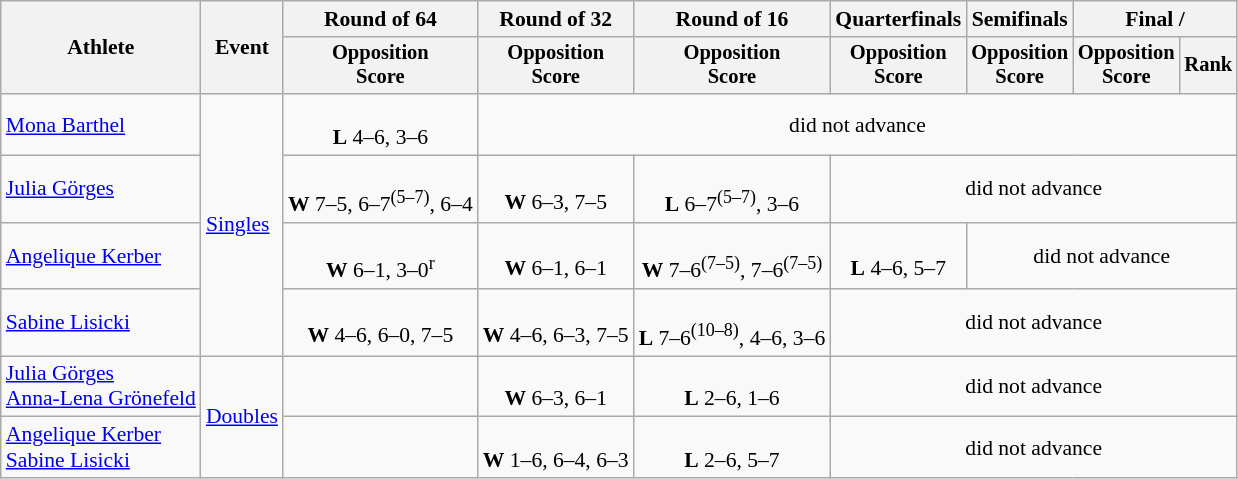<table class=wikitable style="font-size:90%">
<tr>
<th rowspan="2">Athlete</th>
<th rowspan="2">Event</th>
<th>Round of 64</th>
<th>Round of 32</th>
<th>Round of 16</th>
<th>Quarterfinals</th>
<th>Semifinals</th>
<th colspan=2>Final / </th>
</tr>
<tr style="font-size:95%">
<th>Opposition<br>Score</th>
<th>Opposition<br>Score</th>
<th>Opposition<br>Score</th>
<th>Opposition<br>Score</th>
<th>Opposition<br>Score</th>
<th>Opposition<br>Score</th>
<th>Rank</th>
</tr>
<tr align=center>
<td align=left><a href='#'>Mona Barthel</a></td>
<td align=left rowspan=4><a href='#'>Singles</a></td>
<td><br><strong>L</strong> 4–6, 3–6</td>
<td colspan=6>did not advance</td>
</tr>
<tr align=center>
<td align=left><a href='#'>Julia Görges</a></td>
<td><br><strong>W</strong> 7–5, 6–7<sup>(5–7)</sup>, 6–4</td>
<td><br><strong>W</strong> 6–3, 7–5</td>
<td><br><strong>L</strong> 6–7<sup>(5–7)</sup>, 3–6</td>
<td colspan=4>did not advance</td>
</tr>
<tr align=center>
<td align=left><a href='#'>Angelique Kerber</a></td>
<td><br><strong>W</strong> 6–1, 3–0<sup>r</sup></td>
<td><br><strong>W</strong> 6–1, 6–1</td>
<td><br><strong>W</strong> 7–6<sup>(7–5)</sup>, 7–6<sup>(7–5)</sup></td>
<td><br><strong>L</strong> 4–6, 5–7</td>
<td colspan=3>did not advance</td>
</tr>
<tr align=center>
<td align=left><a href='#'>Sabine Lisicki</a></td>
<td><br><strong>W</strong> 4–6, 6–0, 7–5</td>
<td><br><strong>W</strong> 4–6, 6–3, 7–5</td>
<td><br><strong>L</strong> 7–6<sup>(10–8)</sup>, 4–6, 3–6</td>
<td colspan=4>did not advance</td>
</tr>
<tr align=center>
<td align=left><a href='#'>Julia Görges</a><br><a href='#'>Anna-Lena Grönefeld</a></td>
<td align=left rowspan=2><a href='#'>Doubles</a></td>
<td></td>
<td><br><strong>W</strong> 6–3, 6–1</td>
<td><br><strong>L</strong> 2–6, 1–6</td>
<td colspan=4>did not advance</td>
</tr>
<tr align=center>
<td align=left><a href='#'>Angelique Kerber</a><br><a href='#'>Sabine Lisicki</a></td>
<td></td>
<td><br><strong>W</strong> 1–6, 6–4, 6–3</td>
<td><br><strong>L</strong> 2–6, 5–7</td>
<td colspan=4>did not advance</td>
</tr>
</table>
